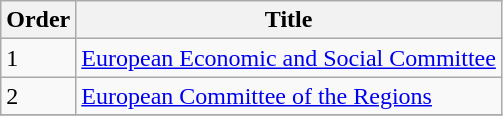<table class="wikitable">
<tr>
<th>Order</th>
<th>Title</th>
</tr>
<tr>
<td>1</td>
<td><a href='#'>European Economic and Social Committee</a></td>
</tr>
<tr>
<td>2</td>
<td><a href='#'>European Committee of the Regions</a></td>
</tr>
<tr>
</tr>
</table>
